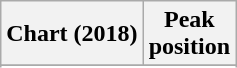<table class="wikitable plainrowheaders" style="text-align:center">
<tr>
<th scope="col">Chart (2018)</th>
<th scope="col">Peak<br> position</th>
</tr>
<tr>
</tr>
<tr>
</tr>
</table>
